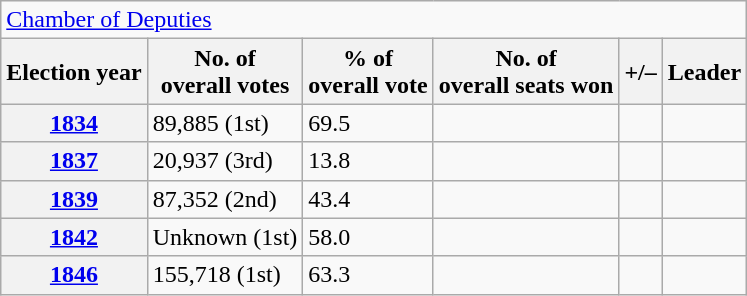<table class=wikitable>
<tr>
<td colspan=7><a href='#'>Chamber of Deputies</a></td>
</tr>
<tr>
<th>Election year</th>
<th>No. of<br>overall votes</th>
<th>% of<br>overall vote</th>
<th>No. of<br>overall seats won</th>
<th>+/–</th>
<th>Leader</th>
</tr>
<tr>
<th><a href='#'>1834</a></th>
<td>89,885 (1st)</td>
<td>69.5</td>
<td></td>
<td></td>
<td></td>
</tr>
<tr>
<th><a href='#'>1837</a></th>
<td>20,937 (3rd)</td>
<td>13.8</td>
<td></td>
<td></td>
<td></td>
</tr>
<tr>
<th><a href='#'>1839</a></th>
<td>87,352 (2nd)</td>
<td>43.4</td>
<td></td>
<td></td>
<td></td>
</tr>
<tr>
<th><a href='#'>1842</a></th>
<td>Unknown (1st)</td>
<td>58.0</td>
<td></td>
<td></td>
<td></td>
</tr>
<tr>
<th><a href='#'>1846</a></th>
<td>155,718 (1st)</td>
<td>63.3</td>
<td></td>
<td></td>
<td></td>
</tr>
</table>
